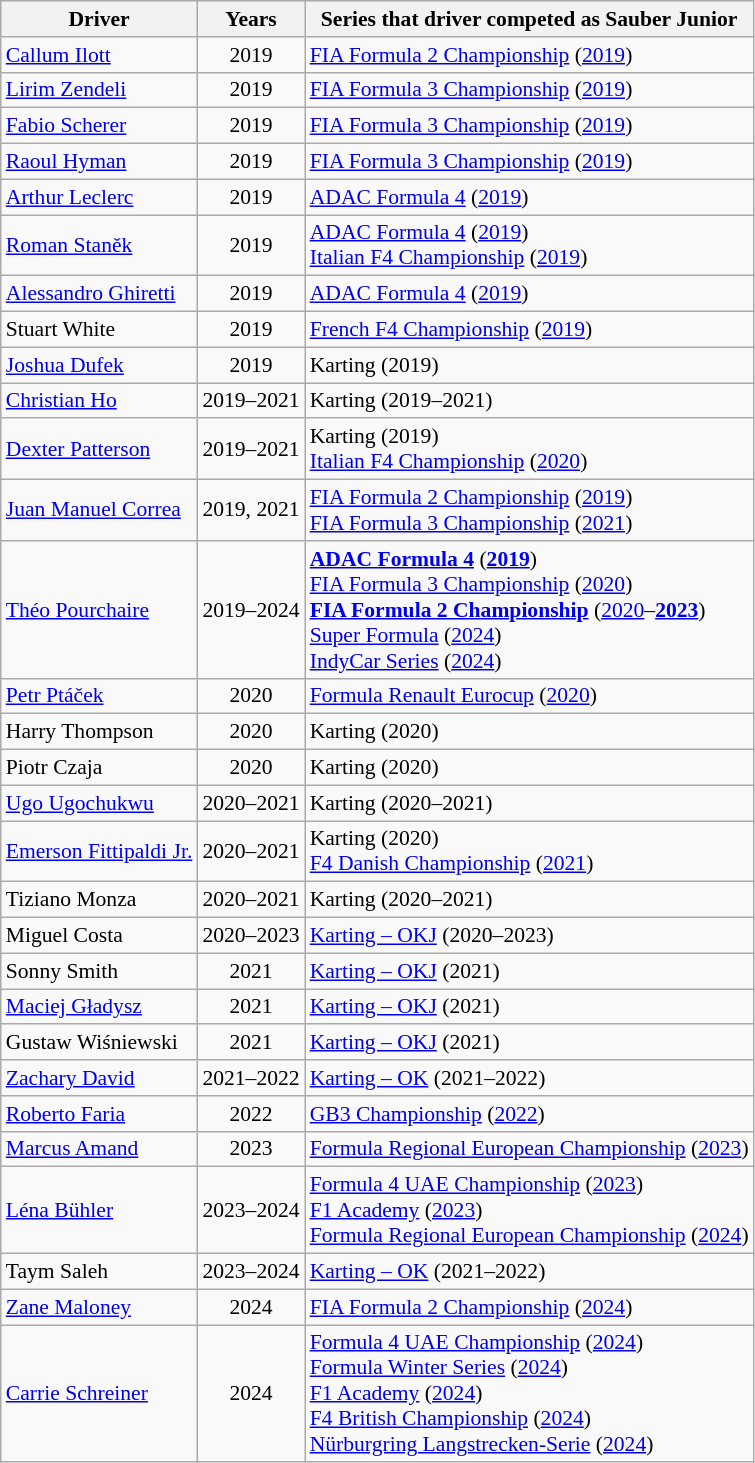<table class="wikitable sortable" style="font-size: 90%;">
<tr>
<th>Driver</th>
<th>Years</th>
<th>Series that driver competed as Sauber Junior</th>
</tr>
<tr>
<td> <a href='#'>Callum Ilott</a></td>
<td align="center">2019</td>
<td><a href='#'>FIA Formula 2 Championship</a> (<a href='#'>2019</a>)</td>
</tr>
<tr>
<td> <a href='#'>Lirim Zendeli</a></td>
<td align="center">2019</td>
<td><a href='#'>FIA Formula 3 Championship</a> (<a href='#'>2019</a>)</td>
</tr>
<tr>
<td> <a href='#'>Fabio Scherer</a></td>
<td align="center">2019</td>
<td><a href='#'>FIA Formula 3 Championship</a> (<a href='#'>2019</a>)</td>
</tr>
<tr>
<td> <a href='#'>Raoul Hyman</a></td>
<td align="center">2019</td>
<td><a href='#'>FIA Formula 3 Championship</a> (<a href='#'>2019</a>)</td>
</tr>
<tr>
<td> <a href='#'>Arthur Leclerc</a></td>
<td align="center">2019</td>
<td><a href='#'>ADAC Formula 4</a> (<a href='#'>2019</a>)</td>
</tr>
<tr>
<td> <a href='#'>Roman Staněk</a></td>
<td align="center">2019</td>
<td><a href='#'>ADAC Formula 4</a> (<a href='#'>2019</a>)<br><a href='#'>Italian F4 Championship</a> (<a href='#'>2019</a>)</td>
</tr>
<tr>
<td> <a href='#'>Alessandro Ghiretti</a></td>
<td align="center">2019</td>
<td><a href='#'>ADAC Formula 4</a> (<a href='#'>2019</a>)</td>
</tr>
<tr>
<td> Stuart White</td>
<td align="center">2019</td>
<td><a href='#'>French F4 Championship</a> (<a href='#'>2019</a>)</td>
</tr>
<tr>
<td> <a href='#'>Joshua Dufek</a></td>
<td align="center">2019</td>
<td>Karting (2019)</td>
</tr>
<tr>
<td> <a href='#'>Christian Ho</a></td>
<td align="center">2019–2021</td>
<td>Karting (2019–2021)</td>
</tr>
<tr>
<td> <a href='#'>Dexter Patterson</a></td>
<td align="center">2019–2021</td>
<td>Karting (2019)<br><a href='#'>Italian F4 Championship</a> (<a href='#'>2020</a>)</td>
</tr>
<tr>
<td> <a href='#'>Juan Manuel Correa</a></td>
<td align="center">2019, 2021</td>
<td><a href='#'>FIA Formula 2 Championship</a> (<a href='#'>2019</a>)<br><a href='#'>FIA Formula 3 Championship</a> (<a href='#'>2021</a>)</td>
</tr>
<tr>
<td> <a href='#'>Théo Pourchaire</a></td>
<td align="center">2019–2024</td>
<td><strong><a href='#'>ADAC Formula 4</a></strong> (<strong><a href='#'>2019</a></strong>)<br><a href='#'>FIA Formula 3 Championship</a> (<a href='#'>2020</a>)<br><strong><a href='#'>FIA Formula 2 Championship</a></strong> (<a href='#'>2020</a>–<strong><a href='#'>2023</a></strong>)<br><a href='#'>Super Formula</a> (<a href='#'>2024</a>)<br><a href='#'>IndyCar Series</a> (<a href='#'>2024</a>)</td>
</tr>
<tr>
<td> <a href='#'>Petr Ptáček</a></td>
<td align="center">2020</td>
<td><a href='#'>Formula Renault Eurocup</a> (<a href='#'>2020</a>)</td>
</tr>
<tr>
<td> Harry Thompson</td>
<td align="center">2020</td>
<td>Karting (2020)</td>
</tr>
<tr>
<td> Piotr Czaja</td>
<td align="center">2020</td>
<td>Karting (2020)</td>
</tr>
<tr>
<td> <a href='#'>Ugo Ugochukwu</a></td>
<td align="center">2020–2021</td>
<td>Karting (2020–2021)</td>
</tr>
<tr>
<td> <a href='#'>Emerson Fittipaldi Jr.</a></td>
<td align="center">2020–2021</td>
<td>Karting (2020)<br><a href='#'>F4 Danish Championship</a> (<a href='#'>2021</a>)</td>
</tr>
<tr>
<td> Tiziano Monza</td>
<td align="center">2020–2021</td>
<td>Karting (2020–2021)</td>
</tr>
<tr>
<td> Miguel Costa</td>
<td align="center">2020–2023</td>
<td><a href='#'>Karting – OKJ</a> (2020–2023)</td>
</tr>
<tr>
<td> Sonny Smith</td>
<td align="center">2021</td>
<td><a href='#'>Karting – OKJ</a> (2021)</td>
</tr>
<tr>
<td> <a href='#'>Maciej Gładysz</a></td>
<td align="center">2021</td>
<td><a href='#'>Karting – OKJ</a> (2021)</td>
</tr>
<tr>
<td> Gustaw Wiśniewski</td>
<td align="center">2021</td>
<td><a href='#'>Karting – OKJ</a> (2021)</td>
</tr>
<tr>
<td> <a href='#'>Zachary David</a></td>
<td align="center">2021–2022</td>
<td><a href='#'>Karting – OK</a> (2021–2022)</td>
</tr>
<tr>
<td> <a href='#'>Roberto Faria</a></td>
<td align="center">2022</td>
<td><a href='#'>GB3 Championship</a> (<a href='#'>2022</a>)</td>
</tr>
<tr>
<td> <a href='#'>Marcus Amand</a></td>
<td align="center">2023</td>
<td><a href='#'>Formula Regional European Championship</a> (<a href='#'>2023</a>)</td>
</tr>
<tr>
<td> <a href='#'>Léna Bühler</a></td>
<td align="center">2023–2024</td>
<td><a href='#'>Formula 4 UAE Championship</a> (<a href='#'>2023</a>)<br><a href='#'>F1 Academy</a> (<a href='#'>2023</a>)<br><a href='#'>Formula Regional European Championship</a> (<a href='#'>2024</a>)</td>
</tr>
<tr>
<td> Taym Saleh</td>
<td align="center">2023–2024</td>
<td><a href='#'>Karting – OK</a> (2021–2022)</td>
</tr>
<tr>
<td> <a href='#'>Zane Maloney</a></td>
<td align="center">2024</td>
<td><a href='#'>FIA Formula 2 Championship</a> (<a href='#'>2024</a>)</td>
</tr>
<tr>
<td> <a href='#'>Carrie Schreiner</a></td>
<td align="center">2024</td>
<td><a href='#'>Formula 4 UAE Championship</a> (<a href='#'>2024</a>)<br><a href='#'>Formula Winter Series</a> (<a href='#'>2024</a>)<br><a href='#'>F1 Academy</a> (<a href='#'>2024</a>)<br><a href='#'>F4 British Championship</a> (<a href='#'>2024</a>)<br><a href='#'>Nürburgring Langstrecken-Serie</a> (<a href='#'>2024</a>)</td>
</tr>
</table>
